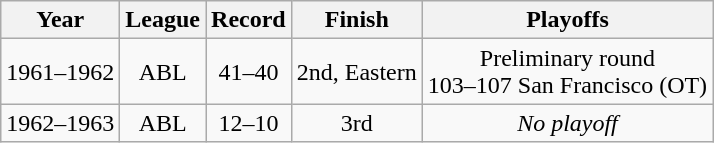<table class="wikitable" style="text-align:center">
<tr>
<th>Year</th>
<th>League</th>
<th>Record</th>
<th>Finish</th>
<th>Playoffs</th>
</tr>
<tr>
<td>1961–1962</td>
<td>ABL</td>
<td>41–40</td>
<td>2nd, Eastern</td>
<td>Preliminary round<br> 103–107 San Francisco (OT)</td>
</tr>
<tr>
<td>1962–1963</td>
<td>ABL</td>
<td>12–10</td>
<td>3rd</td>
<td><em>No playoff</em></td>
</tr>
</table>
